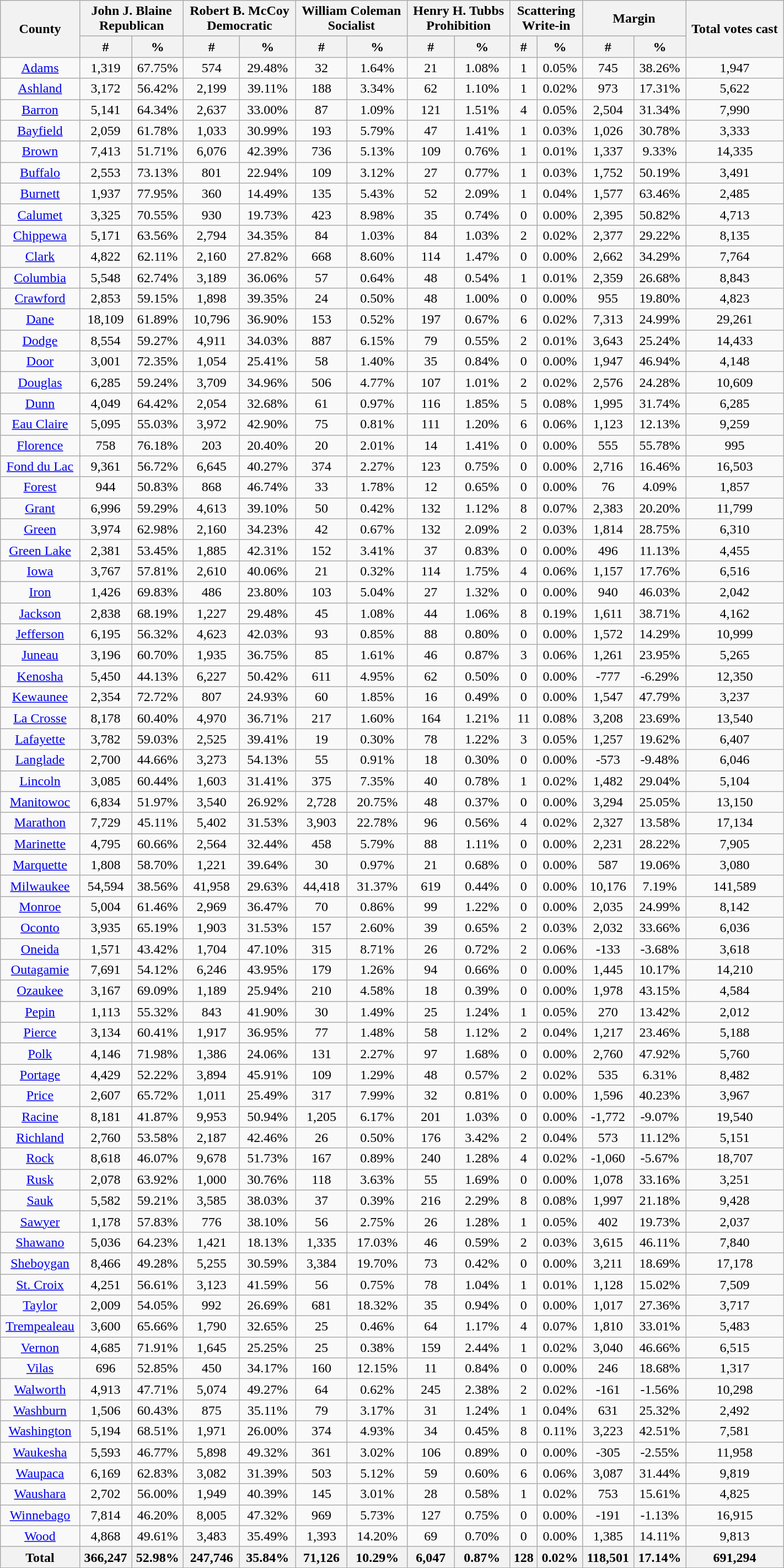<table width="75%" class="wikitable sortable" style="text-align:center">
<tr>
<th rowspan="2" style="text-align:center;">County</th>
<th colspan="2" style="text-align:center;">John J. Blaine<br>Republican</th>
<th colspan="2" style="text-align:center;">Robert B. McCoy<br>Democratic</th>
<th colspan="2" style="text-align:center;">William Coleman<br>Socialist</th>
<th colspan="2" style="text-align:center;">Henry H. Tubbs<br>Prohibition</th>
<th colspan="2" style="text-align:center;">Scattering<br>Write-in</th>
<th colspan="2" style="text-align:center;">Margin</th>
<th rowspan="2" style="text-align:center;">Total votes cast</th>
</tr>
<tr>
<th style="text-align:center;" data-sort-type="number">#</th>
<th style="text-align:center;" data-sort-type="number">%</th>
<th style="text-align:center;" data-sort-type="number">#</th>
<th style="text-align:center;" data-sort-type="number">%</th>
<th style="text-align:center;" data-sort-type="number">#</th>
<th style="text-align:center;" data-sort-type="number">%</th>
<th style="text-align:center;" data-sort-type="number">#</th>
<th style="text-align:center;" data-sort-type="number">%</th>
<th style="text-align:center;" data-sort-type="number">#</th>
<th style="text-align:center;" data-sort-type="number">%</th>
<th style="text-align:center;" data-sort-type="number">#</th>
<th style="text-align:center;" data-sort-type="number">%</th>
</tr>
<tr style="text-align:center;">
<td><a href='#'>Adams</a></td>
<td>1,319</td>
<td>67.75%</td>
<td>574</td>
<td>29.48%</td>
<td>32</td>
<td>1.64%</td>
<td>21</td>
<td>1.08%</td>
<td>1</td>
<td>0.05%</td>
<td>745</td>
<td>38.26%</td>
<td>1,947</td>
</tr>
<tr style="text-align:center;">
<td><a href='#'>Ashland</a></td>
<td>3,172</td>
<td>56.42%</td>
<td>2,199</td>
<td>39.11%</td>
<td>188</td>
<td>3.34%</td>
<td>62</td>
<td>1.10%</td>
<td>1</td>
<td>0.02%</td>
<td>973</td>
<td>17.31%</td>
<td>5,622</td>
</tr>
<tr style="text-align:center;">
<td><a href='#'>Barron</a></td>
<td>5,141</td>
<td>64.34%</td>
<td>2,637</td>
<td>33.00%</td>
<td>87</td>
<td>1.09%</td>
<td>121</td>
<td>1.51%</td>
<td>4</td>
<td>0.05%</td>
<td>2,504</td>
<td>31.34%</td>
<td>7,990</td>
</tr>
<tr style="text-align:center;">
<td><a href='#'>Bayfield</a></td>
<td>2,059</td>
<td>61.78%</td>
<td>1,033</td>
<td>30.99%</td>
<td>193</td>
<td>5.79%</td>
<td>47</td>
<td>1.41%</td>
<td>1</td>
<td>0.03%</td>
<td>1,026</td>
<td>30.78%</td>
<td>3,333</td>
</tr>
<tr style="text-align:center;">
<td><a href='#'>Brown</a></td>
<td>7,413</td>
<td>51.71%</td>
<td>6,076</td>
<td>42.39%</td>
<td>736</td>
<td>5.13%</td>
<td>109</td>
<td>0.76%</td>
<td>1</td>
<td>0.01%</td>
<td>1,337</td>
<td>9.33%</td>
<td>14,335</td>
</tr>
<tr style="text-align:center;">
<td><a href='#'>Buffalo</a></td>
<td>2,553</td>
<td>73.13%</td>
<td>801</td>
<td>22.94%</td>
<td>109</td>
<td>3.12%</td>
<td>27</td>
<td>0.77%</td>
<td>1</td>
<td>0.03%</td>
<td>1,752</td>
<td>50.19%</td>
<td>3,491</td>
</tr>
<tr style="text-align:center;">
<td><a href='#'>Burnett</a></td>
<td>1,937</td>
<td>77.95%</td>
<td>360</td>
<td>14.49%</td>
<td>135</td>
<td>5.43%</td>
<td>52</td>
<td>2.09%</td>
<td>1</td>
<td>0.04%</td>
<td>1,577</td>
<td>63.46%</td>
<td>2,485</td>
</tr>
<tr style="text-align:center;">
<td><a href='#'>Calumet</a></td>
<td>3,325</td>
<td>70.55%</td>
<td>930</td>
<td>19.73%</td>
<td>423</td>
<td>8.98%</td>
<td>35</td>
<td>0.74%</td>
<td>0</td>
<td>0.00%</td>
<td>2,395</td>
<td>50.82%</td>
<td>4,713</td>
</tr>
<tr style="text-align:center;">
<td><a href='#'>Chippewa</a></td>
<td>5,171</td>
<td>63.56%</td>
<td>2,794</td>
<td>34.35%</td>
<td>84</td>
<td>1.03%</td>
<td>84</td>
<td>1.03%</td>
<td>2</td>
<td>0.02%</td>
<td>2,377</td>
<td>29.22%</td>
<td>8,135</td>
</tr>
<tr style="text-align:center;">
<td><a href='#'>Clark</a></td>
<td>4,822</td>
<td>62.11%</td>
<td>2,160</td>
<td>27.82%</td>
<td>668</td>
<td>8.60%</td>
<td>114</td>
<td>1.47%</td>
<td>0</td>
<td>0.00%</td>
<td>2,662</td>
<td>34.29%</td>
<td>7,764</td>
</tr>
<tr style="text-align:center;">
<td><a href='#'>Columbia</a></td>
<td>5,548</td>
<td>62.74%</td>
<td>3,189</td>
<td>36.06%</td>
<td>57</td>
<td>0.64%</td>
<td>48</td>
<td>0.54%</td>
<td>1</td>
<td>0.01%</td>
<td>2,359</td>
<td>26.68%</td>
<td>8,843</td>
</tr>
<tr style="text-align:center;">
<td><a href='#'>Crawford</a></td>
<td>2,853</td>
<td>59.15%</td>
<td>1,898</td>
<td>39.35%</td>
<td>24</td>
<td>0.50%</td>
<td>48</td>
<td>1.00%</td>
<td>0</td>
<td>0.00%</td>
<td>955</td>
<td>19.80%</td>
<td>4,823</td>
</tr>
<tr style="text-align:center;">
<td><a href='#'>Dane</a></td>
<td>18,109</td>
<td>61.89%</td>
<td>10,796</td>
<td>36.90%</td>
<td>153</td>
<td>0.52%</td>
<td>197</td>
<td>0.67%</td>
<td>6</td>
<td>0.02%</td>
<td>7,313</td>
<td>24.99%</td>
<td>29,261</td>
</tr>
<tr style="text-align:center;">
<td><a href='#'>Dodge</a></td>
<td>8,554</td>
<td>59.27%</td>
<td>4,911</td>
<td>34.03%</td>
<td>887</td>
<td>6.15%</td>
<td>79</td>
<td>0.55%</td>
<td>2</td>
<td>0.01%</td>
<td>3,643</td>
<td>25.24%</td>
<td>14,433</td>
</tr>
<tr style="text-align:center;">
<td><a href='#'>Door</a></td>
<td>3,001</td>
<td>72.35%</td>
<td>1,054</td>
<td>25.41%</td>
<td>58</td>
<td>1.40%</td>
<td>35</td>
<td>0.84%</td>
<td>0</td>
<td>0.00%</td>
<td>1,947</td>
<td>46.94%</td>
<td>4,148</td>
</tr>
<tr style="text-align:center;">
<td><a href='#'>Douglas</a></td>
<td>6,285</td>
<td>59.24%</td>
<td>3,709</td>
<td>34.96%</td>
<td>506</td>
<td>4.77%</td>
<td>107</td>
<td>1.01%</td>
<td>2</td>
<td>0.02%</td>
<td>2,576</td>
<td>24.28%</td>
<td>10,609</td>
</tr>
<tr style="text-align:center;">
<td><a href='#'>Dunn</a></td>
<td>4,049</td>
<td>64.42%</td>
<td>2,054</td>
<td>32.68%</td>
<td>61</td>
<td>0.97%</td>
<td>116</td>
<td>1.85%</td>
<td>5</td>
<td>0.08%</td>
<td>1,995</td>
<td>31.74%</td>
<td>6,285</td>
</tr>
<tr style="text-align:center;">
<td><a href='#'>Eau Claire</a></td>
<td>5,095</td>
<td>55.03%</td>
<td>3,972</td>
<td>42.90%</td>
<td>75</td>
<td>0.81%</td>
<td>111</td>
<td>1.20%</td>
<td>6</td>
<td>0.06%</td>
<td>1,123</td>
<td>12.13%</td>
<td>9,259</td>
</tr>
<tr style="text-align:center;">
<td><a href='#'>Florence</a></td>
<td>758</td>
<td>76.18%</td>
<td>203</td>
<td>20.40%</td>
<td>20</td>
<td>2.01%</td>
<td>14</td>
<td>1.41%</td>
<td>0</td>
<td>0.00%</td>
<td>555</td>
<td>55.78%</td>
<td>995</td>
</tr>
<tr style="text-align:center;">
<td><a href='#'>Fond du Lac</a></td>
<td>9,361</td>
<td>56.72%</td>
<td>6,645</td>
<td>40.27%</td>
<td>374</td>
<td>2.27%</td>
<td>123</td>
<td>0.75%</td>
<td>0</td>
<td>0.00%</td>
<td>2,716</td>
<td>16.46%</td>
<td>16,503</td>
</tr>
<tr style="text-align:center;">
<td><a href='#'>Forest</a></td>
<td>944</td>
<td>50.83%</td>
<td>868</td>
<td>46.74%</td>
<td>33</td>
<td>1.78%</td>
<td>12</td>
<td>0.65%</td>
<td>0</td>
<td>0.00%</td>
<td>76</td>
<td>4.09%</td>
<td>1,857</td>
</tr>
<tr style="text-align:center;">
<td><a href='#'>Grant</a></td>
<td>6,996</td>
<td>59.29%</td>
<td>4,613</td>
<td>39.10%</td>
<td>50</td>
<td>0.42%</td>
<td>132</td>
<td>1.12%</td>
<td>8</td>
<td>0.07%</td>
<td>2,383</td>
<td>20.20%</td>
<td>11,799</td>
</tr>
<tr style="text-align:center;">
<td><a href='#'>Green</a></td>
<td>3,974</td>
<td>62.98%</td>
<td>2,160</td>
<td>34.23%</td>
<td>42</td>
<td>0.67%</td>
<td>132</td>
<td>2.09%</td>
<td>2</td>
<td>0.03%</td>
<td>1,814</td>
<td>28.75%</td>
<td>6,310</td>
</tr>
<tr style="text-align:center;">
<td><a href='#'>Green Lake</a></td>
<td>2,381</td>
<td>53.45%</td>
<td>1,885</td>
<td>42.31%</td>
<td>152</td>
<td>3.41%</td>
<td>37</td>
<td>0.83%</td>
<td>0</td>
<td>0.00%</td>
<td>496</td>
<td>11.13%</td>
<td>4,455</td>
</tr>
<tr style="text-align:center;">
<td><a href='#'>Iowa</a></td>
<td>3,767</td>
<td>57.81%</td>
<td>2,610</td>
<td>40.06%</td>
<td>21</td>
<td>0.32%</td>
<td>114</td>
<td>1.75%</td>
<td>4</td>
<td>0.06%</td>
<td>1,157</td>
<td>17.76%</td>
<td>6,516</td>
</tr>
<tr style="text-align:center;">
<td><a href='#'>Iron</a></td>
<td>1,426</td>
<td>69.83%</td>
<td>486</td>
<td>23.80%</td>
<td>103</td>
<td>5.04%</td>
<td>27</td>
<td>1.32%</td>
<td>0</td>
<td>0.00%</td>
<td>940</td>
<td>46.03%</td>
<td>2,042</td>
</tr>
<tr style="text-align:center;">
<td><a href='#'>Jackson</a></td>
<td>2,838</td>
<td>68.19%</td>
<td>1,227</td>
<td>29.48%</td>
<td>45</td>
<td>1.08%</td>
<td>44</td>
<td>1.06%</td>
<td>8</td>
<td>0.19%</td>
<td>1,611</td>
<td>38.71%</td>
<td>4,162</td>
</tr>
<tr style="text-align:center;">
<td><a href='#'>Jefferson</a></td>
<td>6,195</td>
<td>56.32%</td>
<td>4,623</td>
<td>42.03%</td>
<td>93</td>
<td>0.85%</td>
<td>88</td>
<td>0.80%</td>
<td>0</td>
<td>0.00%</td>
<td>1,572</td>
<td>14.29%</td>
<td>10,999</td>
</tr>
<tr style="text-align:center;">
<td><a href='#'>Juneau</a></td>
<td>3,196</td>
<td>60.70%</td>
<td>1,935</td>
<td>36.75%</td>
<td>85</td>
<td>1.61%</td>
<td>46</td>
<td>0.87%</td>
<td>3</td>
<td>0.06%</td>
<td>1,261</td>
<td>23.95%</td>
<td>5,265</td>
</tr>
<tr style="text-align:center;">
<td><a href='#'>Kenosha</a></td>
<td>5,450</td>
<td>44.13%</td>
<td>6,227</td>
<td>50.42%</td>
<td>611</td>
<td>4.95%</td>
<td>62</td>
<td>0.50%</td>
<td>0</td>
<td>0.00%</td>
<td>-777</td>
<td>-6.29%</td>
<td>12,350</td>
</tr>
<tr style="text-align:center;">
<td><a href='#'>Kewaunee</a></td>
<td>2,354</td>
<td>72.72%</td>
<td>807</td>
<td>24.93%</td>
<td>60</td>
<td>1.85%</td>
<td>16</td>
<td>0.49%</td>
<td>0</td>
<td>0.00%</td>
<td>1,547</td>
<td>47.79%</td>
<td>3,237</td>
</tr>
<tr style="text-align:center;">
<td><a href='#'>La Crosse</a></td>
<td>8,178</td>
<td>60.40%</td>
<td>4,970</td>
<td>36.71%</td>
<td>217</td>
<td>1.60%</td>
<td>164</td>
<td>1.21%</td>
<td>11</td>
<td>0.08%</td>
<td>3,208</td>
<td>23.69%</td>
<td>13,540</td>
</tr>
<tr style="text-align:center;">
<td><a href='#'>Lafayette</a></td>
<td>3,782</td>
<td>59.03%</td>
<td>2,525</td>
<td>39.41%</td>
<td>19</td>
<td>0.30%</td>
<td>78</td>
<td>1.22%</td>
<td>3</td>
<td>0.05%</td>
<td>1,257</td>
<td>19.62%</td>
<td>6,407</td>
</tr>
<tr style="text-align:center;">
<td><a href='#'>Langlade</a></td>
<td>2,700</td>
<td>44.66%</td>
<td>3,273</td>
<td>54.13%</td>
<td>55</td>
<td>0.91%</td>
<td>18</td>
<td>0.30%</td>
<td>0</td>
<td>0.00%</td>
<td>-573</td>
<td>-9.48%</td>
<td>6,046</td>
</tr>
<tr style="text-align:center;">
<td><a href='#'>Lincoln</a></td>
<td>3,085</td>
<td>60.44%</td>
<td>1,603</td>
<td>31.41%</td>
<td>375</td>
<td>7.35%</td>
<td>40</td>
<td>0.78%</td>
<td>1</td>
<td>0.02%</td>
<td>1,482</td>
<td>29.04%</td>
<td>5,104</td>
</tr>
<tr style="text-align:center;">
<td><a href='#'>Manitowoc</a></td>
<td>6,834</td>
<td>51.97%</td>
<td>3,540</td>
<td>26.92%</td>
<td>2,728</td>
<td>20.75%</td>
<td>48</td>
<td>0.37%</td>
<td>0</td>
<td>0.00%</td>
<td>3,294</td>
<td>25.05%</td>
<td>13,150</td>
</tr>
<tr style="text-align:center;">
<td><a href='#'>Marathon</a></td>
<td>7,729</td>
<td>45.11%</td>
<td>5,402</td>
<td>31.53%</td>
<td>3,903</td>
<td>22.78%</td>
<td>96</td>
<td>0.56%</td>
<td>4</td>
<td>0.02%</td>
<td>2,327</td>
<td>13.58%</td>
<td>17,134</td>
</tr>
<tr style="text-align:center;">
<td><a href='#'>Marinette</a></td>
<td>4,795</td>
<td>60.66%</td>
<td>2,564</td>
<td>32.44%</td>
<td>458</td>
<td>5.79%</td>
<td>88</td>
<td>1.11%</td>
<td>0</td>
<td>0.00%</td>
<td>2,231</td>
<td>28.22%</td>
<td>7,905</td>
</tr>
<tr style="text-align:center;">
<td><a href='#'>Marquette</a></td>
<td>1,808</td>
<td>58.70%</td>
<td>1,221</td>
<td>39.64%</td>
<td>30</td>
<td>0.97%</td>
<td>21</td>
<td>0.68%</td>
<td>0</td>
<td>0.00%</td>
<td>587</td>
<td>19.06%</td>
<td>3,080</td>
</tr>
<tr style="text-align:center;">
<td><a href='#'>Milwaukee</a></td>
<td>54,594</td>
<td>38.56%</td>
<td>41,958</td>
<td>29.63%</td>
<td>44,418</td>
<td>31.37%</td>
<td>619</td>
<td>0.44%</td>
<td>0</td>
<td>0.00%</td>
<td>10,176</td>
<td>7.19%</td>
<td>141,589</td>
</tr>
<tr style="text-align:center;">
<td><a href='#'>Monroe</a></td>
<td>5,004</td>
<td>61.46%</td>
<td>2,969</td>
<td>36.47%</td>
<td>70</td>
<td>0.86%</td>
<td>99</td>
<td>1.22%</td>
<td>0</td>
<td>0.00%</td>
<td>2,035</td>
<td>24.99%</td>
<td>8,142</td>
</tr>
<tr style="text-align:center;">
<td><a href='#'>Oconto</a></td>
<td>3,935</td>
<td>65.19%</td>
<td>1,903</td>
<td>31.53%</td>
<td>157</td>
<td>2.60%</td>
<td>39</td>
<td>0.65%</td>
<td>2</td>
<td>0.03%</td>
<td>2,032</td>
<td>33.66%</td>
<td>6,036</td>
</tr>
<tr style="text-align:center;">
<td><a href='#'>Oneida</a></td>
<td>1,571</td>
<td>43.42%</td>
<td>1,704</td>
<td>47.10%</td>
<td>315</td>
<td>8.71%</td>
<td>26</td>
<td>0.72%</td>
<td>2</td>
<td>0.06%</td>
<td>-133</td>
<td>-3.68%</td>
<td>3,618</td>
</tr>
<tr style="text-align:center;">
<td><a href='#'>Outagamie</a></td>
<td>7,691</td>
<td>54.12%</td>
<td>6,246</td>
<td>43.95%</td>
<td>179</td>
<td>1.26%</td>
<td>94</td>
<td>0.66%</td>
<td>0</td>
<td>0.00%</td>
<td>1,445</td>
<td>10.17%</td>
<td>14,210</td>
</tr>
<tr style="text-align:center;">
<td><a href='#'>Ozaukee</a></td>
<td>3,167</td>
<td>69.09%</td>
<td>1,189</td>
<td>25.94%</td>
<td>210</td>
<td>4.58%</td>
<td>18</td>
<td>0.39%</td>
<td>0</td>
<td>0.00%</td>
<td>1,978</td>
<td>43.15%</td>
<td>4,584</td>
</tr>
<tr style="text-align:center;">
<td><a href='#'>Pepin</a></td>
<td>1,113</td>
<td>55.32%</td>
<td>843</td>
<td>41.90%</td>
<td>30</td>
<td>1.49%</td>
<td>25</td>
<td>1.24%</td>
<td>1</td>
<td>0.05%</td>
<td>270</td>
<td>13.42%</td>
<td>2,012</td>
</tr>
<tr style="text-align:center;">
<td><a href='#'>Pierce</a></td>
<td>3,134</td>
<td>60.41%</td>
<td>1,917</td>
<td>36.95%</td>
<td>77</td>
<td>1.48%</td>
<td>58</td>
<td>1.12%</td>
<td>2</td>
<td>0.04%</td>
<td>1,217</td>
<td>23.46%</td>
<td>5,188</td>
</tr>
<tr style="text-align:center;">
<td><a href='#'>Polk</a></td>
<td>4,146</td>
<td>71.98%</td>
<td>1,386</td>
<td>24.06%</td>
<td>131</td>
<td>2.27%</td>
<td>97</td>
<td>1.68%</td>
<td>0</td>
<td>0.00%</td>
<td>2,760</td>
<td>47.92%</td>
<td>5,760</td>
</tr>
<tr style="text-align:center;">
<td><a href='#'>Portage</a></td>
<td>4,429</td>
<td>52.22%</td>
<td>3,894</td>
<td>45.91%</td>
<td>109</td>
<td>1.29%</td>
<td>48</td>
<td>0.57%</td>
<td>2</td>
<td>0.02%</td>
<td>535</td>
<td>6.31%</td>
<td>8,482</td>
</tr>
<tr style="text-align:center;">
<td><a href='#'>Price</a></td>
<td>2,607</td>
<td>65.72%</td>
<td>1,011</td>
<td>25.49%</td>
<td>317</td>
<td>7.99%</td>
<td>32</td>
<td>0.81%</td>
<td>0</td>
<td>0.00%</td>
<td>1,596</td>
<td>40.23%</td>
<td>3,967</td>
</tr>
<tr style="text-align:center;">
<td><a href='#'>Racine</a></td>
<td>8,181</td>
<td>41.87%</td>
<td>9,953</td>
<td>50.94%</td>
<td>1,205</td>
<td>6.17%</td>
<td>201</td>
<td>1.03%</td>
<td>0</td>
<td>0.00%</td>
<td>-1,772</td>
<td>-9.07%</td>
<td>19,540</td>
</tr>
<tr style="text-align:center;">
<td><a href='#'>Richland</a></td>
<td>2,760</td>
<td>53.58%</td>
<td>2,187</td>
<td>42.46%</td>
<td>26</td>
<td>0.50%</td>
<td>176</td>
<td>3.42%</td>
<td>2</td>
<td>0.04%</td>
<td>573</td>
<td>11.12%</td>
<td>5,151</td>
</tr>
<tr style="text-align:center;">
<td><a href='#'>Rock</a></td>
<td>8,618</td>
<td>46.07%</td>
<td>9,678</td>
<td>51.73%</td>
<td>167</td>
<td>0.89%</td>
<td>240</td>
<td>1.28%</td>
<td>4</td>
<td>0.02%</td>
<td>-1,060</td>
<td>-5.67%</td>
<td>18,707</td>
</tr>
<tr style="text-align:center;">
<td><a href='#'>Rusk</a></td>
<td>2,078</td>
<td>63.92%</td>
<td>1,000</td>
<td>30.76%</td>
<td>118</td>
<td>3.63%</td>
<td>55</td>
<td>1.69%</td>
<td>0</td>
<td>0.00%</td>
<td>1,078</td>
<td>33.16%</td>
<td>3,251</td>
</tr>
<tr style="text-align:center;">
<td><a href='#'>Sauk</a></td>
<td>5,582</td>
<td>59.21%</td>
<td>3,585</td>
<td>38.03%</td>
<td>37</td>
<td>0.39%</td>
<td>216</td>
<td>2.29%</td>
<td>8</td>
<td>0.08%</td>
<td>1,997</td>
<td>21.18%</td>
<td>9,428</td>
</tr>
<tr style="text-align:center;">
<td><a href='#'>Sawyer</a></td>
<td>1,178</td>
<td>57.83%</td>
<td>776</td>
<td>38.10%</td>
<td>56</td>
<td>2.75%</td>
<td>26</td>
<td>1.28%</td>
<td>1</td>
<td>0.05%</td>
<td>402</td>
<td>19.73%</td>
<td>2,037</td>
</tr>
<tr style="text-align:center;">
<td><a href='#'>Shawano</a></td>
<td>5,036</td>
<td>64.23%</td>
<td>1,421</td>
<td>18.13%</td>
<td>1,335</td>
<td>17.03%</td>
<td>46</td>
<td>0.59%</td>
<td>2</td>
<td>0.03%</td>
<td>3,615</td>
<td>46.11%</td>
<td>7,840</td>
</tr>
<tr style="text-align:center;">
<td><a href='#'>Sheboygan</a></td>
<td>8,466</td>
<td>49.28%</td>
<td>5,255</td>
<td>30.59%</td>
<td>3,384</td>
<td>19.70%</td>
<td>73</td>
<td>0.42%</td>
<td>0</td>
<td>0.00%</td>
<td>3,211</td>
<td>18.69%</td>
<td>17,178</td>
</tr>
<tr style="text-align:center;">
<td><a href='#'>St. Croix</a></td>
<td>4,251</td>
<td>56.61%</td>
<td>3,123</td>
<td>41.59%</td>
<td>56</td>
<td>0.75%</td>
<td>78</td>
<td>1.04%</td>
<td>1</td>
<td>0.01%</td>
<td>1,128</td>
<td>15.02%</td>
<td>7,509</td>
</tr>
<tr style="text-align:center;">
<td><a href='#'>Taylor</a></td>
<td>2,009</td>
<td>54.05%</td>
<td>992</td>
<td>26.69%</td>
<td>681</td>
<td>18.32%</td>
<td>35</td>
<td>0.94%</td>
<td>0</td>
<td>0.00%</td>
<td>1,017</td>
<td>27.36%</td>
<td>3,717</td>
</tr>
<tr style="text-align:center;">
<td><a href='#'>Trempealeau</a></td>
<td>3,600</td>
<td>65.66%</td>
<td>1,790</td>
<td>32.65%</td>
<td>25</td>
<td>0.46%</td>
<td>64</td>
<td>1.17%</td>
<td>4</td>
<td>0.07%</td>
<td>1,810</td>
<td>33.01%</td>
<td>5,483</td>
</tr>
<tr style="text-align:center;">
<td><a href='#'>Vernon</a></td>
<td>4,685</td>
<td>71.91%</td>
<td>1,645</td>
<td>25.25%</td>
<td>25</td>
<td>0.38%</td>
<td>159</td>
<td>2.44%</td>
<td>1</td>
<td>0.02%</td>
<td>3,040</td>
<td>46.66%</td>
<td>6,515</td>
</tr>
<tr style="text-align:center;">
<td><a href='#'>Vilas</a></td>
<td>696</td>
<td>52.85%</td>
<td>450</td>
<td>34.17%</td>
<td>160</td>
<td>12.15%</td>
<td>11</td>
<td>0.84%</td>
<td>0</td>
<td>0.00%</td>
<td>246</td>
<td>18.68%</td>
<td>1,317</td>
</tr>
<tr style="text-align:center;">
<td><a href='#'>Walworth</a></td>
<td>4,913</td>
<td>47.71%</td>
<td>5,074</td>
<td>49.27%</td>
<td>64</td>
<td>0.62%</td>
<td>245</td>
<td>2.38%</td>
<td>2</td>
<td>0.02%</td>
<td>-161</td>
<td>-1.56%</td>
<td>10,298</td>
</tr>
<tr style="text-align:center;">
<td><a href='#'>Washburn</a></td>
<td>1,506</td>
<td>60.43%</td>
<td>875</td>
<td>35.11%</td>
<td>79</td>
<td>3.17%</td>
<td>31</td>
<td>1.24%</td>
<td>1</td>
<td>0.04%</td>
<td>631</td>
<td>25.32%</td>
<td>2,492</td>
</tr>
<tr style="text-align:center;">
<td><a href='#'>Washington</a></td>
<td>5,194</td>
<td>68.51%</td>
<td>1,971</td>
<td>26.00%</td>
<td>374</td>
<td>4.93%</td>
<td>34</td>
<td>0.45%</td>
<td>8</td>
<td>0.11%</td>
<td>3,223</td>
<td>42.51%</td>
<td>7,581</td>
</tr>
<tr style="text-align:center;">
<td><a href='#'>Waukesha</a></td>
<td>5,593</td>
<td>46.77%</td>
<td>5,898</td>
<td>49.32%</td>
<td>361</td>
<td>3.02%</td>
<td>106</td>
<td>0.89%</td>
<td>0</td>
<td>0.00%</td>
<td>-305</td>
<td>-2.55%</td>
<td>11,958</td>
</tr>
<tr style="text-align:center;">
<td><a href='#'>Waupaca</a></td>
<td>6,169</td>
<td>62.83%</td>
<td>3,082</td>
<td>31.39%</td>
<td>503</td>
<td>5.12%</td>
<td>59</td>
<td>0.60%</td>
<td>6</td>
<td>0.06%</td>
<td>3,087</td>
<td>31.44%</td>
<td>9,819</td>
</tr>
<tr style="text-align:center;">
<td><a href='#'>Waushara</a></td>
<td>2,702</td>
<td>56.00%</td>
<td>1,949</td>
<td>40.39%</td>
<td>145</td>
<td>3.01%</td>
<td>28</td>
<td>0.58%</td>
<td>1</td>
<td>0.02%</td>
<td>753</td>
<td>15.61%</td>
<td>4,825</td>
</tr>
<tr style="text-align:center;">
<td><a href='#'>Winnebago</a></td>
<td>7,814</td>
<td>46.20%</td>
<td>8,005</td>
<td>47.32%</td>
<td>969</td>
<td>5.73%</td>
<td>127</td>
<td>0.75%</td>
<td>0</td>
<td>0.00%</td>
<td>-191</td>
<td>-1.13%</td>
<td>16,915</td>
</tr>
<tr style="text-align:center;">
<td><a href='#'>Wood</a></td>
<td>4,868</td>
<td>49.61%</td>
<td>3,483</td>
<td>35.49%</td>
<td>1,393</td>
<td>14.20%</td>
<td>69</td>
<td>0.70%</td>
<td>0</td>
<td>0.00%</td>
<td>1,385</td>
<td>14.11%</td>
<td>9,813</td>
</tr>
<tr>
<th>Total</th>
<th>366,247</th>
<th>52.98%</th>
<th>247,746</th>
<th>35.84%</th>
<th>71,126</th>
<th>10.29%</th>
<th>6,047</th>
<th>0.87%</th>
<th>128</th>
<th>0.02%</th>
<th>118,501</th>
<th>17.14%</th>
<th>691,294</th>
</tr>
</table>
